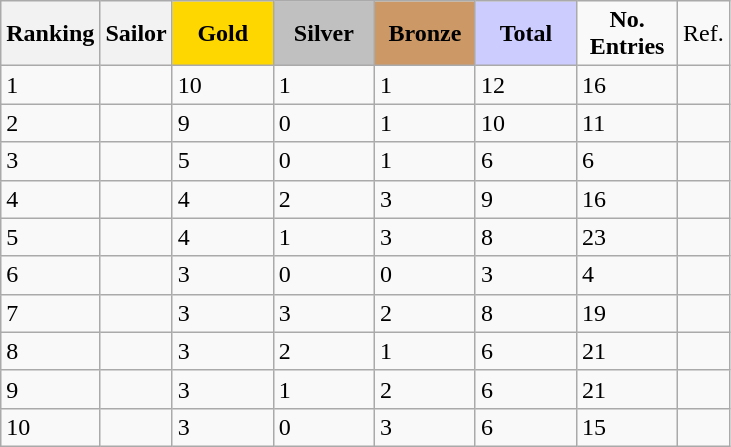<table class="wikitable sortable"!!Ref.>
<tr>
<th align=center><strong>Ranking</strong></th>
<th align=center><strong>Sailor</strong></th>
<td style="background:gold; width:60px; text-align:center;"><strong>Gold</strong></td>
<td style="background:silver; width:60px; text-align:center;"><strong>Silver</strong></td>
<td style="background:#c96; width:60px; text-align:center;"><strong>Bronze</strong></td>
<td style="background:#ccf; width:60px; text-align:center;"><strong>Total</strong></td>
<td style="width:60px; text-align:center;"><strong>No. Entries</strong></td>
<td>Ref.</td>
</tr>
<tr>
<td>1</td>
<td></td>
<td>10</td>
<td>1</td>
<td>1</td>
<td>12</td>
<td>16</td>
<td></td>
</tr>
<tr>
<td>2</td>
<td></td>
<td>9</td>
<td>0</td>
<td>1</td>
<td>10</td>
<td>11</td>
<td></td>
</tr>
<tr>
<td>3</td>
<td></td>
<td>5</td>
<td>0</td>
<td>1</td>
<td>6</td>
<td>6</td>
<td></td>
</tr>
<tr>
<td>4</td>
<td></td>
<td>4</td>
<td>2</td>
<td>3</td>
<td>9</td>
<td>16</td>
<td></td>
</tr>
<tr>
<td>5</td>
<td></td>
<td>4</td>
<td>1</td>
<td>3</td>
<td>8</td>
<td>23</td>
<td></td>
</tr>
<tr>
<td>6</td>
<td></td>
<td>3</td>
<td>0</td>
<td>0</td>
<td>3</td>
<td>4</td>
<td></td>
</tr>
<tr>
<td>7</td>
<td></td>
<td>3</td>
<td>3</td>
<td>2</td>
<td>8</td>
<td>19</td>
<td></td>
</tr>
<tr>
<td>8</td>
<td></td>
<td>3</td>
<td>2</td>
<td>1</td>
<td>6</td>
<td>21</td>
<td></td>
</tr>
<tr>
<td>9</td>
<td></td>
<td>3</td>
<td>1</td>
<td>2</td>
<td>6</td>
<td>21</td>
<td></td>
</tr>
<tr>
<td>10</td>
<td></td>
<td>3</td>
<td>0</td>
<td>3</td>
<td>6</td>
<td>15</td>
<td></td>
</tr>
</table>
